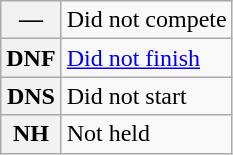<table class="wikitable">
<tr>
<th scope="row">—</th>
<td>Did not compete</td>
</tr>
<tr>
<th scope="row">DNF</th>
<td><a href='#'>Did not finish</a></td>
</tr>
<tr>
<th scope="row">DNS</th>
<td>Did not start</td>
</tr>
<tr>
<th scope="row">NH</th>
<td>Not held</td>
</tr>
</table>
